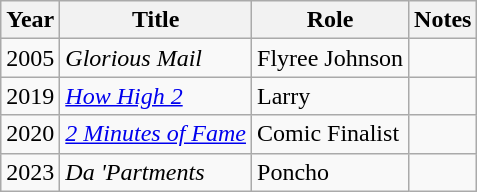<table class="wikitable sortable">
<tr>
<th>Year</th>
<th>Title</th>
<th>Role</th>
<th>Notes</th>
</tr>
<tr>
<td>2005</td>
<td><em>Glorious Mail</em></td>
<td>Flyree Johnson</td>
<td></td>
</tr>
<tr>
<td>2019</td>
<td><em><a href='#'>How High 2</a></em></td>
<td>Larry</td>
<td></td>
</tr>
<tr>
<td>2020</td>
<td><em><a href='#'>2 Minutes of Fame</a></em></td>
<td>Comic Finalist</td>
<td></td>
</tr>
<tr>
<td>2023</td>
<td><em>Da 'Partments</em></td>
<td>Poncho</td>
<td></td>
</tr>
</table>
